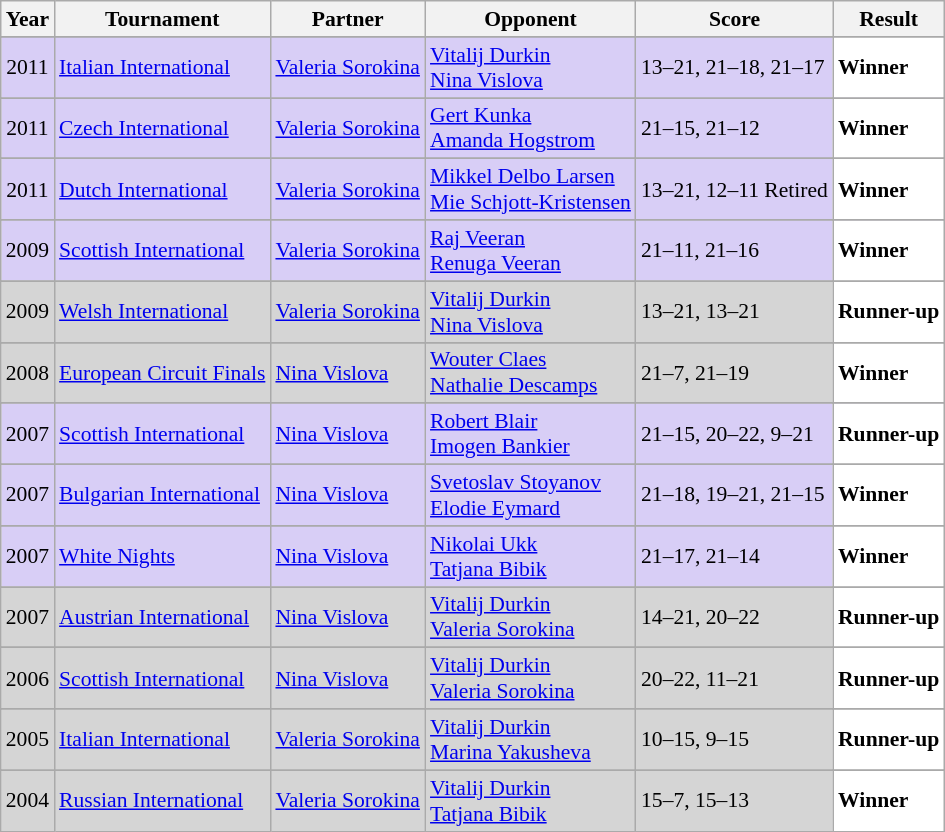<table class="sortable wikitable" style="font-size: 90%;">
<tr>
<th>Year</th>
<th>Tournament</th>
<th>Partner</th>
<th>Opponent</th>
<th>Score</th>
<th>Result</th>
</tr>
<tr>
</tr>
<tr style="background:#D8CEF6">
<td align="center">2011</td>
<td align="left"><a href='#'>Italian International</a></td>
<td align="left"> <a href='#'>Valeria Sorokina</a></td>
<td align="left"> <a href='#'>Vitalij Durkin</a><br> <a href='#'>Nina Vislova</a></td>
<td align="left">13–21, 21–18, 21–17</td>
<td style="text-align:left; background:white"> <strong>Winner</strong></td>
</tr>
<tr>
</tr>
<tr style="background:#D8CEF6">
<td align="center">2011</td>
<td align="left"><a href='#'>Czech International</a></td>
<td align="left"> <a href='#'>Valeria Sorokina</a></td>
<td align="left"> <a href='#'>Gert Kunka</a><br> <a href='#'>Amanda Hogstrom</a></td>
<td align="left">21–15, 21–12</td>
<td style="text-align:left; background:white"> <strong>Winner</strong></td>
</tr>
<tr>
</tr>
<tr style="background:#D8CEF6">
<td align="center">2011</td>
<td align="left"><a href='#'>Dutch International</a></td>
<td align="left"> <a href='#'>Valeria Sorokina</a></td>
<td align="left"> <a href='#'>Mikkel Delbo Larsen</a><br> <a href='#'>Mie Schjott-Kristensen</a></td>
<td align="left">13–21, 12–11 Retired</td>
<td style="text-align:left; background:white"> <strong>Winner</strong></td>
</tr>
<tr>
</tr>
<tr style="background:#D8CEF6">
<td align="center">2009</td>
<td align="left"><a href='#'>Scottish International</a></td>
<td align="left"> <a href='#'>Valeria Sorokina</a></td>
<td align="left"> <a href='#'>Raj Veeran</a><br> <a href='#'>Renuga Veeran</a></td>
<td align="left">21–11, 21–16</td>
<td style="text-align:left; background:white"> <strong>Winner</strong></td>
</tr>
<tr>
</tr>
<tr style="background:#D5D5D5">
<td align="center">2009</td>
<td align="left"><a href='#'>Welsh International</a></td>
<td align="left"> <a href='#'>Valeria Sorokina</a></td>
<td align="left"> <a href='#'>Vitalij Durkin</a><br> <a href='#'>Nina Vislova</a></td>
<td align="left">13–21, 13–21</td>
<td style="text-align:left; background:white"> <strong>Runner-up</strong></td>
</tr>
<tr>
</tr>
<tr style="background:#D5D5D5">
<td align="center">2008</td>
<td align="left"><a href='#'>European Circuit Finals</a></td>
<td align="left"> <a href='#'>Nina Vislova</a></td>
<td align="left"> <a href='#'>Wouter Claes</a><br> <a href='#'>Nathalie Descamps</a></td>
<td align="left">21–7, 21–19</td>
<td style="text-align:left; background:white"> <strong>Winner</strong></td>
</tr>
<tr>
</tr>
<tr style="background:#D8CEF6">
<td align="center">2007</td>
<td align="left"><a href='#'>Scottish International</a></td>
<td align="left"> <a href='#'>Nina Vislova</a></td>
<td align="left"> <a href='#'>Robert Blair</a><br> <a href='#'>Imogen Bankier</a></td>
<td align="left">21–15, 20–22, 9–21</td>
<td style="text-align:left; background:white"> <strong>Runner-up</strong></td>
</tr>
<tr>
</tr>
<tr style="background:#D8CEF6">
<td align="center">2007</td>
<td align="left"><a href='#'>Bulgarian International</a></td>
<td align="left"> <a href='#'>Nina Vislova</a></td>
<td align="left"> <a href='#'>Svetoslav Stoyanov</a><br> <a href='#'>Elodie Eymard</a></td>
<td align="left">21–18, 19–21, 21–15</td>
<td style="text-align:left; background:white"> <strong>Winner</strong></td>
</tr>
<tr>
</tr>
<tr style="background:#D8CEF6">
<td align="center">2007</td>
<td align="left"><a href='#'>White Nights</a></td>
<td align="left"> <a href='#'>Nina Vislova</a></td>
<td align="left"> <a href='#'>Nikolai Ukk</a><br> <a href='#'>Tatjana Bibik</a></td>
<td align="left">21–17, 21–14</td>
<td style="text-align:left; background:white"> <strong>Winner</strong></td>
</tr>
<tr>
</tr>
<tr style="background:#D5D5D5">
<td align="center">2007</td>
<td align="left"><a href='#'>Austrian International</a></td>
<td align="left"> <a href='#'>Nina Vislova</a></td>
<td align="left"> <a href='#'>Vitalij Durkin</a><br> <a href='#'>Valeria Sorokina</a></td>
<td align="left">14–21, 20–22</td>
<td style="text-align:left; background:white"> <strong>Runner-up</strong></td>
</tr>
<tr>
</tr>
<tr style="background:#D5D5D5">
<td align="center">2006</td>
<td align="left"><a href='#'>Scottish International</a></td>
<td align="left"> <a href='#'>Nina Vislova</a></td>
<td align="left"> <a href='#'>Vitalij Durkin</a><br> <a href='#'>Valeria Sorokina</a></td>
<td align="left">20–22, 11–21</td>
<td style="text-align:left; background:white"> <strong>Runner-up</strong></td>
</tr>
<tr>
</tr>
<tr style="background:#D5D5D5">
<td align="center">2005</td>
<td align="left"><a href='#'>Italian International</a></td>
<td align="left"> <a href='#'>Valeria Sorokina</a></td>
<td align="left"> <a href='#'>Vitalij Durkin</a><br> <a href='#'>Marina Yakusheva</a></td>
<td align="left">10–15, 9–15</td>
<td style="text-align:left; background:white"> <strong>Runner-up</strong></td>
</tr>
<tr>
</tr>
<tr style="background:#D5D5D5">
<td align="center">2004</td>
<td align="left"><a href='#'>Russian International</a></td>
<td align="left"> <a href='#'>Valeria Sorokina</a></td>
<td align="left"> <a href='#'>Vitalij Durkin</a><br> <a href='#'>Tatjana Bibik</a></td>
<td align="left">15–7, 15–13</td>
<td style="text-align:left; background:white"> <strong>Winner</strong></td>
</tr>
</table>
